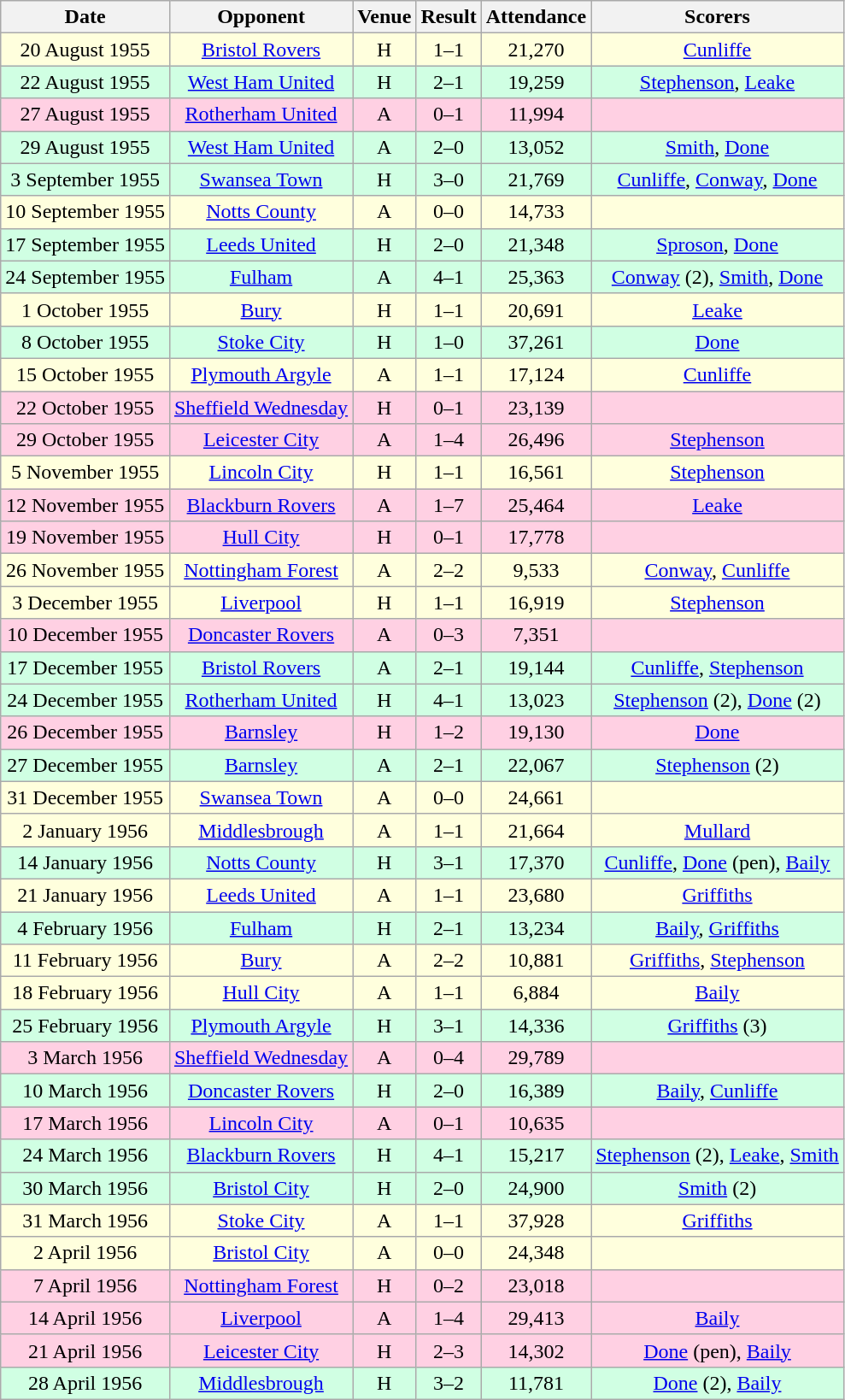<table class="wikitable sortable" style="font-size:100%; text-align:center">
<tr>
<th>Date</th>
<th>Opponent</th>
<th>Venue</th>
<th>Result</th>
<th>Attendance</th>
<th>Scorers</th>
</tr>
<tr style="background-color: #ffffdd;">
<td>20 August 1955</td>
<td><a href='#'>Bristol Rovers</a></td>
<td>H</td>
<td>1–1</td>
<td>21,270</td>
<td><a href='#'>Cunliffe</a></td>
</tr>
<tr style="background-color: #d0ffe3;">
<td>22 August 1955</td>
<td><a href='#'>West Ham United</a></td>
<td>H</td>
<td>2–1</td>
<td>19,259</td>
<td><a href='#'>Stephenson</a>, <a href='#'>Leake</a></td>
</tr>
<tr style="background-color: #ffd0e3;">
<td>27 August 1955</td>
<td><a href='#'>Rotherham United</a></td>
<td>A</td>
<td>0–1</td>
<td>11,994</td>
<td></td>
</tr>
<tr style="background-color: #d0ffe3;">
<td>29 August 1955</td>
<td><a href='#'>West Ham United</a></td>
<td>A</td>
<td>2–0</td>
<td>13,052</td>
<td><a href='#'>Smith</a>, <a href='#'>Done</a></td>
</tr>
<tr style="background-color: #d0ffe3;">
<td>3 September 1955</td>
<td><a href='#'>Swansea Town</a></td>
<td>H</td>
<td>3–0</td>
<td>21,769</td>
<td><a href='#'>Cunliffe</a>, <a href='#'>Conway</a>, <a href='#'>Done</a></td>
</tr>
<tr style="background-color: #ffffdd;">
<td>10 September 1955</td>
<td><a href='#'>Notts County</a></td>
<td>A</td>
<td>0–0</td>
<td>14,733</td>
<td></td>
</tr>
<tr style="background-color: #d0ffe3;">
<td>17 September 1955</td>
<td><a href='#'>Leeds United</a></td>
<td>H</td>
<td>2–0</td>
<td>21,348</td>
<td><a href='#'>Sproson</a>, <a href='#'>Done</a></td>
</tr>
<tr style="background-color: #d0ffe3;">
<td>24 September 1955</td>
<td><a href='#'>Fulham</a></td>
<td>A</td>
<td>4–1</td>
<td>25,363</td>
<td><a href='#'>Conway</a> (2), <a href='#'>Smith</a>, <a href='#'>Done</a></td>
</tr>
<tr style="background-color: #ffffdd;">
<td>1 October 1955</td>
<td><a href='#'>Bury</a></td>
<td>H</td>
<td>1–1</td>
<td>20,691</td>
<td><a href='#'>Leake</a></td>
</tr>
<tr style="background-color: #d0ffe3;">
<td>8 October 1955</td>
<td><a href='#'>Stoke City</a></td>
<td>H</td>
<td>1–0</td>
<td>37,261</td>
<td><a href='#'>Done</a></td>
</tr>
<tr style="background-color: #ffffdd;">
<td>15 October 1955</td>
<td><a href='#'>Plymouth Argyle</a></td>
<td>A</td>
<td>1–1</td>
<td>17,124</td>
<td><a href='#'>Cunliffe</a></td>
</tr>
<tr style="background-color: #ffd0e3;">
<td>22 October 1955</td>
<td><a href='#'>Sheffield Wednesday</a></td>
<td>H</td>
<td>0–1</td>
<td>23,139</td>
<td></td>
</tr>
<tr style="background-color: #ffd0e3;">
<td>29 October 1955</td>
<td><a href='#'>Leicester City</a></td>
<td>A</td>
<td>1–4</td>
<td>26,496</td>
<td><a href='#'>Stephenson</a></td>
</tr>
<tr style="background-color: #ffffdd;">
<td>5 November 1955</td>
<td><a href='#'>Lincoln City</a></td>
<td>H</td>
<td>1–1</td>
<td>16,561</td>
<td><a href='#'>Stephenson</a></td>
</tr>
<tr style="background-color: #ffd0e3;">
<td>12 November 1955</td>
<td><a href='#'>Blackburn Rovers</a></td>
<td>A</td>
<td>1–7</td>
<td>25,464</td>
<td><a href='#'>Leake</a></td>
</tr>
<tr style="background-color: #ffd0e3;">
<td>19 November 1955</td>
<td><a href='#'>Hull City</a></td>
<td>H</td>
<td>0–1</td>
<td>17,778</td>
<td></td>
</tr>
<tr style="background-color: #ffffdd;">
<td>26 November 1955</td>
<td><a href='#'>Nottingham Forest</a></td>
<td>A</td>
<td>2–2</td>
<td>9,533</td>
<td><a href='#'>Conway</a>, <a href='#'>Cunliffe</a></td>
</tr>
<tr style="background-color: #ffffdd;">
<td>3 December 1955</td>
<td><a href='#'>Liverpool</a></td>
<td>H</td>
<td>1–1</td>
<td>16,919</td>
<td><a href='#'>Stephenson</a></td>
</tr>
<tr style="background-color: #ffd0e3;">
<td>10 December 1955</td>
<td><a href='#'>Doncaster Rovers</a></td>
<td>A</td>
<td>0–3</td>
<td>7,351</td>
<td></td>
</tr>
<tr style="background-color: #d0ffe3;">
<td>17 December 1955</td>
<td><a href='#'>Bristol Rovers</a></td>
<td>A</td>
<td>2–1</td>
<td>19,144</td>
<td><a href='#'>Cunliffe</a>, <a href='#'>Stephenson</a></td>
</tr>
<tr style="background-color: #d0ffe3;">
<td>24 December 1955</td>
<td><a href='#'>Rotherham United</a></td>
<td>H</td>
<td>4–1</td>
<td>13,023</td>
<td><a href='#'>Stephenson</a> (2), <a href='#'>Done</a> (2)</td>
</tr>
<tr style="background-color: #ffd0e3;">
<td>26 December 1955</td>
<td><a href='#'>Barnsley</a></td>
<td>H</td>
<td>1–2</td>
<td>19,130</td>
<td><a href='#'>Done</a></td>
</tr>
<tr style="background-color: #d0ffe3;">
<td>27 December 1955</td>
<td><a href='#'>Barnsley</a></td>
<td>A</td>
<td>2–1</td>
<td>22,067</td>
<td><a href='#'>Stephenson</a> (2)</td>
</tr>
<tr style="background-color: #ffffdd;">
<td>31 December 1955</td>
<td><a href='#'>Swansea Town</a></td>
<td>A</td>
<td>0–0</td>
<td>24,661</td>
<td></td>
</tr>
<tr style="background-color: #ffffdd;">
<td>2 January 1956</td>
<td><a href='#'>Middlesbrough</a></td>
<td>A</td>
<td>1–1</td>
<td>21,664</td>
<td><a href='#'>Mullard</a></td>
</tr>
<tr style="background-color: #d0ffe3;">
<td>14 January 1956</td>
<td><a href='#'>Notts County</a></td>
<td>H</td>
<td>3–1</td>
<td>17,370</td>
<td><a href='#'>Cunliffe</a>, <a href='#'>Done</a> (pen), <a href='#'>Baily</a></td>
</tr>
<tr style="background-color: #ffffdd;">
<td>21 January 1956</td>
<td><a href='#'>Leeds United</a></td>
<td>A</td>
<td>1–1</td>
<td>23,680</td>
<td><a href='#'>Griffiths</a></td>
</tr>
<tr style="background-color: #d0ffe3;">
<td>4 February 1956</td>
<td><a href='#'>Fulham</a></td>
<td>H</td>
<td>2–1</td>
<td>13,234</td>
<td><a href='#'>Baily</a>, <a href='#'>Griffiths</a></td>
</tr>
<tr style="background-color: #ffffdd;">
<td>11 February 1956</td>
<td><a href='#'>Bury</a></td>
<td>A</td>
<td>2–2</td>
<td>10,881</td>
<td><a href='#'>Griffiths</a>, <a href='#'>Stephenson</a></td>
</tr>
<tr style="background-color: #ffffdd;">
<td>18 February 1956</td>
<td><a href='#'>Hull City</a></td>
<td>A</td>
<td>1–1</td>
<td>6,884</td>
<td><a href='#'>Baily</a></td>
</tr>
<tr style="background-color: #d0ffe3;">
<td>25 February 1956</td>
<td><a href='#'>Plymouth Argyle</a></td>
<td>H</td>
<td>3–1</td>
<td>14,336</td>
<td><a href='#'>Griffiths</a> (3)</td>
</tr>
<tr style="background-color: #ffd0e3;">
<td>3 March 1956</td>
<td><a href='#'>Sheffield Wednesday</a></td>
<td>A</td>
<td>0–4</td>
<td>29,789</td>
<td></td>
</tr>
<tr style="background-color: #d0ffe3;">
<td>10 March 1956</td>
<td><a href='#'>Doncaster Rovers</a></td>
<td>H</td>
<td>2–0</td>
<td>16,389</td>
<td><a href='#'>Baily</a>, <a href='#'>Cunliffe</a></td>
</tr>
<tr style="background-color: #ffd0e3;">
<td>17 March 1956</td>
<td><a href='#'>Lincoln City</a></td>
<td>A</td>
<td>0–1</td>
<td>10,635</td>
<td></td>
</tr>
<tr style="background-color: #d0ffe3;">
<td>24 March 1956</td>
<td><a href='#'>Blackburn Rovers</a></td>
<td>H</td>
<td>4–1</td>
<td>15,217</td>
<td><a href='#'>Stephenson</a> (2), <a href='#'>Leake</a>, <a href='#'>Smith</a></td>
</tr>
<tr style="background-color: #d0ffe3;">
<td>30 March 1956</td>
<td><a href='#'>Bristol City</a></td>
<td>H</td>
<td>2–0</td>
<td>24,900</td>
<td><a href='#'>Smith</a> (2)</td>
</tr>
<tr style="background-color: #ffffdd;">
<td>31 March 1956</td>
<td><a href='#'>Stoke City</a></td>
<td>A</td>
<td>1–1</td>
<td>37,928</td>
<td><a href='#'>Griffiths</a></td>
</tr>
<tr style="background-color: #ffffdd;">
<td>2 April 1956</td>
<td><a href='#'>Bristol City</a></td>
<td>A</td>
<td>0–0</td>
<td>24,348</td>
<td></td>
</tr>
<tr style="background-color: #ffd0e3;">
<td>7 April 1956</td>
<td><a href='#'>Nottingham Forest</a></td>
<td>H</td>
<td>0–2</td>
<td>23,018</td>
<td></td>
</tr>
<tr style="background-color: #ffd0e3;">
<td>14 April 1956</td>
<td><a href='#'>Liverpool</a></td>
<td>A</td>
<td>1–4</td>
<td>29,413</td>
<td><a href='#'>Baily</a></td>
</tr>
<tr style="background-color: #ffd0e3;">
<td>21 April 1956</td>
<td><a href='#'>Leicester City</a></td>
<td>H</td>
<td>2–3</td>
<td>14,302</td>
<td><a href='#'>Done</a> (pen), <a href='#'>Baily</a></td>
</tr>
<tr style="background-color: #d0ffe3;">
<td>28 April 1956</td>
<td><a href='#'>Middlesbrough</a></td>
<td>H</td>
<td>3–2</td>
<td>11,781</td>
<td><a href='#'>Done</a> (2), <a href='#'>Baily</a></td>
</tr>
</table>
